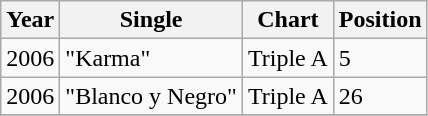<table class="wikitable">
<tr>
<th align="left">Year</th>
<th align="left">Single</th>
<th align="left">Chart</th>
<th align="left">Position</th>
</tr>
<tr>
<td>2006</td>
<td>"Karma"</td>
<td>Triple A</td>
<td>5</td>
</tr>
<tr>
<td>2006</td>
<td>"Blanco y Negro"</td>
<td>Triple A</td>
<td>26</td>
</tr>
<tr>
</tr>
</table>
